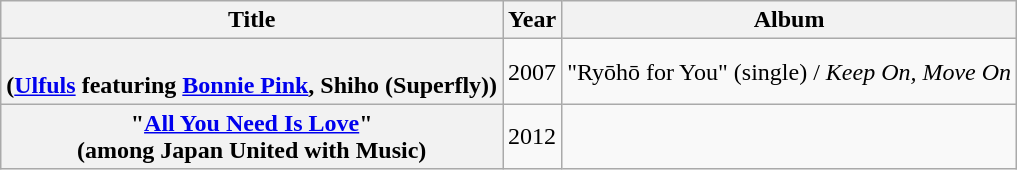<table class="wikitable plainrowheaders" style="text-align:center;">
<tr>
<th scope="col">Title</th>
<th scope="col">Year</th>
<th scope="col">Album</th>
</tr>
<tr>
<th scope="row"><br><span>(<a href='#'>Ulfuls</a> featuring <a href='#'>Bonnie Pink</a>, Shiho (Superfly))</span></th>
<td>2007</td>
<td>"Ryōhō for You" <span>(single)</span> / <em>Keep On, Move On</em></td>
</tr>
<tr>
<th scope="row">"<a href='#'>All You Need Is Love</a>"<br><span>(among Japan United with Music)</span></th>
<td>2012</td>
<td></td>
</tr>
</table>
